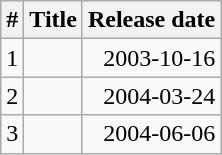<table class="wikitable">
<tr>
<th>#</th>
<th>Title</th>
<th>Release date</th>
</tr>
<tr>
<td>1</td>
<td></td>
<td align="right">2003-10-16</td>
</tr>
<tr>
<td>2</td>
<td></td>
<td align="right">2004-03-24</td>
</tr>
<tr>
<td>3</td>
<td align="left"></td>
<td align="right">2004-06-06</td>
</tr>
</table>
